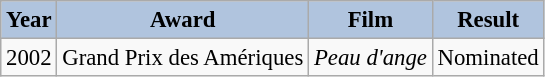<table class="wikitable" style="font-size:95%;">
<tr>
<th style="background:#B0C4DE;">Year</th>
<th style="background:#B0C4DE;">Award</th>
<th style="background:#B0C4DE;">Film</th>
<th style="background:#B0C4DE;">Result</th>
</tr>
<tr>
<td>2002</td>
<td>Grand Prix des Amériques</td>
<td><em>Peau d'ange</em></td>
<td>Nominated</td>
</tr>
</table>
